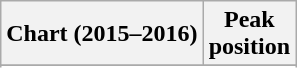<table class="wikitable sortable">
<tr>
<th>Chart (2015–2016)</th>
<th>Peak<br>position</th>
</tr>
<tr>
</tr>
<tr>
</tr>
</table>
